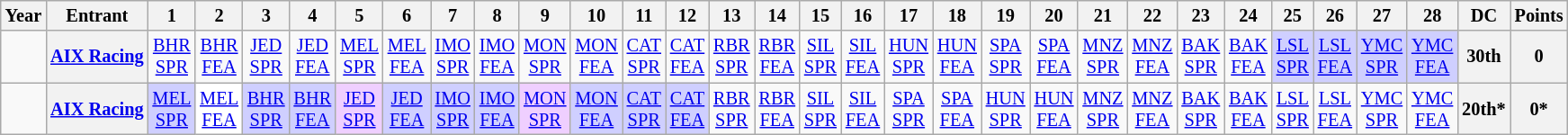<table class="wikitable" style="text-align:center; font-size:85%;">
<tr>
<th scope="col">Year</th>
<th scope="col">Entrant</th>
<th scope="col">1</th>
<th scope="col">2</th>
<th scope="col">3</th>
<th scope="col">4</th>
<th scope="col">5</th>
<th scope="col">6</th>
<th scope="col">7</th>
<th scope="col">8</th>
<th scope="col">9</th>
<th scope="col">10</th>
<th scope="col">11</th>
<th scope="col">12</th>
<th scope="col">13</th>
<th scope="col">14</th>
<th scope="col">15</th>
<th scope="col">16</th>
<th scope="col">17</th>
<th scope="col">18</th>
<th scope="col">19</th>
<th scope="col">20</th>
<th scope="col">21</th>
<th scope="col">22</th>
<th scope="col">23</th>
<th scope="col">24</th>
<th scope="col">25</th>
<th scope="col">26</th>
<th scope="col">27</th>
<th scope="col">28</th>
<th scope="col">DC</th>
<th scope="col">Points</th>
</tr>
<tr>
<td scope="row"></td>
<th nowrap><a href='#'>AIX Racing</a></th>
<td><a href='#'>BHR<br>SPR</a></td>
<td><a href='#'>BHR<br>FEA</a></td>
<td><a href='#'>JED<br>SPR</a></td>
<td><a href='#'>JED<br>FEA</a></td>
<td><a href='#'>MEL<br>SPR</a></td>
<td><a href='#'>MEL<br>FEA</a></td>
<td><a href='#'>IMO<br>SPR</a></td>
<td><a href='#'>IMO<br>FEA</a></td>
<td><a href='#'>MON<br>SPR</a></td>
<td><a href='#'>MON<br>FEA</a></td>
<td><a href='#'>CAT<br>SPR</a></td>
<td><a href='#'>CAT<br>FEA</a></td>
<td><a href='#'>RBR<br>SPR</a></td>
<td><a href='#'>RBR<br>FEA</a></td>
<td><a href='#'>SIL<br>SPR</a></td>
<td><a href='#'>SIL<br>FEA</a></td>
<td><a href='#'>HUN<br>SPR</a></td>
<td><a href='#'>HUN<br>FEA</a></td>
<td><a href='#'>SPA<br>SPR</a></td>
<td><a href='#'>SPA<br>FEA</a></td>
<td><a href='#'>MNZ<br>SPR</a></td>
<td><a href='#'>MNZ<br>FEA</a></td>
<td><a href='#'>BAK<br>SPR</a></td>
<td><a href='#'>BAK<br>FEA</a></td>
<td style="background:#CFCFFF;"><a href='#'>LSL<br>SPR</a><br></td>
<td style="background:#CFCFFF;"><a href='#'>LSL<br>FEA</a><br></td>
<td style="background:#CFCFFF;"><a href='#'>YMC<br>SPR</a><br></td>
<td style="background:#CFCFFF;"><a href='#'>YMC<br>FEA</a><br></td>
<th>30th</th>
<th>0</th>
</tr>
<tr>
<td></td>
<th nowrap><a href='#'>AIX Racing</a></th>
<td style="background:#CFCFFF;"><a href='#'>MEL<br>SPR</a><br></td>
<td style="background:#FFFFFF;"><a href='#'>MEL<br>FEA</a><br></td>
<td style="background:#CFCFFF;"><a href='#'>BHR<br>SPR</a><br></td>
<td style="background:#CFCFFF;"><a href='#'>BHR<br>FEA</a><br></td>
<td style="background:#EFCFFF;"><a href='#'>JED<br>SPR</a><br></td>
<td style="background:#CFCFFF;"><a href='#'>JED<br>FEA</a><br></td>
<td style="background:#CFCFFF;"><a href='#'>IMO<br>SPR</a><br></td>
<td style="background:#CFCFFF;"><a href='#'>IMO<br>FEA</a><br></td>
<td style="background:#EFCFFF;"><a href='#'>MON<br>SPR</a><br></td>
<td style="background:#CFCFFF;"><a href='#'>MON<br>FEA</a><br></td>
<td style="background:#CFCFFF;"><a href='#'>CAT<br>SPR</a><br></td>
<td style="background:#CFCFFF;"><a href='#'>CAT<br>FEA</a><br></td>
<td style="background:#;"><a href='#'>RBR<br>SPR</a><br></td>
<td style="background:#;"><a href='#'>RBR<br>FEA</a><br></td>
<td style="background:#;"><a href='#'>SIL<br>SPR</a><br></td>
<td style="background:#;"><a href='#'>SIL<br>FEA</a><br></td>
<td style="background:#;"><a href='#'>SPA<br>SPR</a><br></td>
<td style="background:#;"><a href='#'>SPA<br>FEA</a><br></td>
<td style="background:#;"><a href='#'>HUN<br>SPR</a><br></td>
<td style="background:#;"><a href='#'>HUN<br>FEA</a><br></td>
<td style="background:#;"><a href='#'>MNZ<br>SPR</a><br></td>
<td style="background:#;"><a href='#'>MNZ<br>FEA</a><br></td>
<td style="background:#;"><a href='#'>BAK<br>SPR</a><br></td>
<td style="background:#;"><a href='#'>BAK<br>FEA</a><br></td>
<td style="background:#;"><a href='#'>LSL<br>SPR</a><br></td>
<td style="background:#;"><a href='#'>LSL<br>FEA</a><br></td>
<td style="background:#;"><a href='#'>YMC<br>SPR</a><br></td>
<td style="background:#;"><a href='#'>YMC<br>FEA</a><br></td>
<th>20th*</th>
<th>0*</th>
</tr>
</table>
